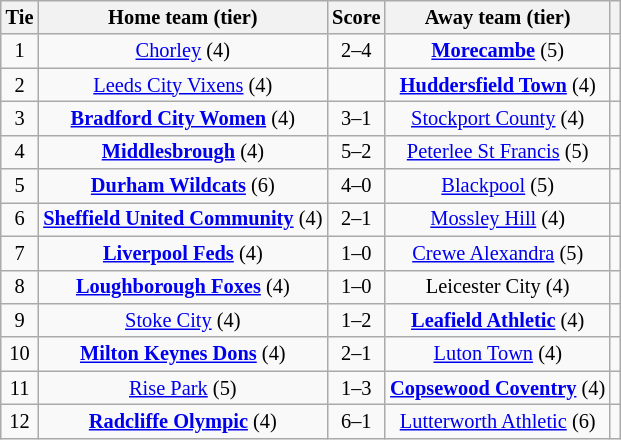<table class="wikitable" style="text-align:center; font-size:85%">
<tr>
<th>Tie</th>
<th>Home team (tier)</th>
<th>Score</th>
<th>Away team (tier)</th>
<th></th>
</tr>
<tr>
<td>1</td>
<td><a href='#'>Chorley</a> (4)</td>
<td>2–4</td>
<td><strong><a href='#'>Morecambe</a></strong> (5)</td>
<td></td>
</tr>
<tr>
<td>2</td>
<td><a href='#'>Leeds City Vixens</a> (4)</td>
<td></td>
<td><strong><a href='#'>Huddersfield Town</a></strong> (4)</td>
<td></td>
</tr>
<tr>
<td>3</td>
<td><strong><a href='#'>Bradford City Women</a></strong> (4)</td>
<td>3–1</td>
<td><a href='#'>Stockport County</a> (4)</td>
<td></td>
</tr>
<tr>
<td>4</td>
<td><strong><a href='#'>Middlesbrough</a></strong> (4)</td>
<td>5–2</td>
<td><a href='#'>Peterlee St Francis</a> (5)</td>
<td></td>
</tr>
<tr>
<td>5</td>
<td><strong><a href='#'>Durham Wildcats</a></strong> (6)</td>
<td>4–0</td>
<td><a href='#'>Blackpool</a> (5)</td>
<td></td>
</tr>
<tr>
<td>6</td>
<td><strong><a href='#'>Sheffield United Community</a></strong> (4)</td>
<td>2–1</td>
<td><a href='#'>Mossley Hill</a> (4)</td>
<td></td>
</tr>
<tr>
<td>7</td>
<td><strong><a href='#'>Liverpool Feds</a></strong> (4)</td>
<td>1–0</td>
<td><a href='#'>Crewe Alexandra</a> (5)</td>
<td></td>
</tr>
<tr>
<td>8</td>
<td><strong><a href='#'>Loughborough Foxes</a></strong> (4)</td>
<td>1–0</td>
<td>Leicester City (4)</td>
<td></td>
</tr>
<tr>
<td>9</td>
<td><a href='#'>Stoke City</a> (4)</td>
<td>1–2</td>
<td><strong><a href='#'>Leafield Athletic</a></strong> (4)</td>
<td></td>
</tr>
<tr>
<td>10</td>
<td><strong><a href='#'>Milton Keynes Dons</a></strong> (4)</td>
<td>2–1</td>
<td><a href='#'>Luton Town</a> (4)</td>
<td></td>
</tr>
<tr>
<td>11</td>
<td><a href='#'>Rise Park</a> (5)</td>
<td>1–3</td>
<td><strong><a href='#'>Copsewood Coventry</a></strong> (4)</td>
<td></td>
</tr>
<tr>
<td>12</td>
<td><strong><a href='#'>Radcliffe Olympic</a></strong> (4)</td>
<td>6–1</td>
<td><a href='#'>Lutterworth Athletic</a> (6)</td>
<td></td>
</tr>
</table>
